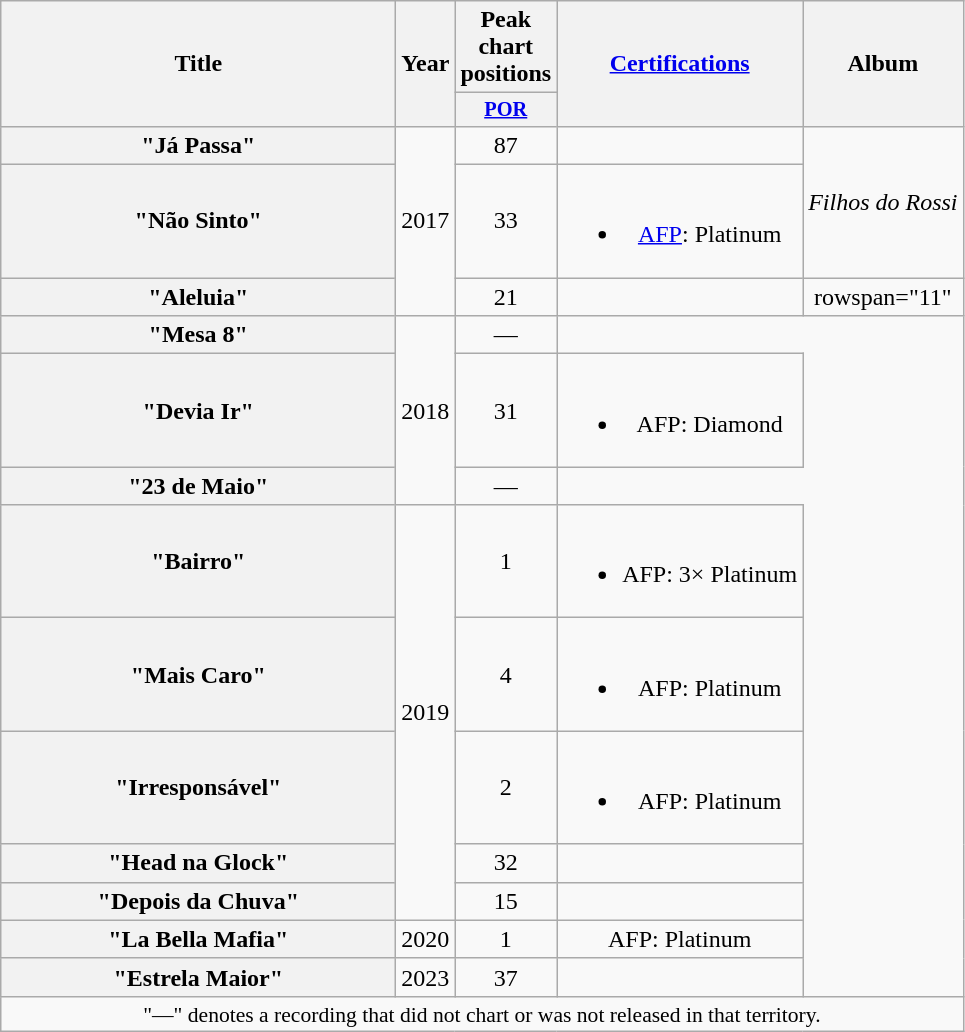<table class="wikitable plainrowheaders" style="text-align:center;" border="1">
<tr>
<th scope="col" rowspan="2" style="width:16em;">Title</th>
<th scope="col" rowspan="2">Year</th>
<th scope="col">Peak chart positions</th>
<th scope="col" rowspan="2"><a href='#'>Certifications</a></th>
<th scope="col" rowspan="2">Album</th>
</tr>
<tr>
<th scope="col" style="width:3em;font-size:85%;"><a href='#'>POR</a><br></th>
</tr>
<tr>
<th scope="row">"Já Passa"</th>
<td rowspan="3">2017</td>
<td>87</td>
<td></td>
<td rowspan="2"><em>Filhos do Rossi</em></td>
</tr>
<tr>
<th scope="row">"Não Sinto"</th>
<td>33</td>
<td><br><ul><li><a href='#'>AFP</a>: Platinum</li></ul></td>
</tr>
<tr>
<th scope="row">"Aleluia"</th>
<td>21</td>
<td></td>
<td>rowspan="11" </td>
</tr>
<tr>
<th scope="row">"Mesa 8"</th>
<td rowspan="3">2018</td>
<td>—</td>
</tr>
<tr>
<th scope="row">"Devia Ir"</th>
<td>31</td>
<td><br><ul><li>AFP: Diamond</li></ul></td>
</tr>
<tr>
<th scope="row">"23 de Maio"</th>
<td>—</td>
</tr>
<tr>
<th scope="row">"Bairro"</th>
<td rowspan="5">2019</td>
<td>1</td>
<td><br><ul><li>AFP: 3× Platinum</li></ul></td>
</tr>
<tr>
<th scope="row">"Mais Caro"</th>
<td>4</td>
<td><br><ul><li>AFP: Platinum</li></ul></td>
</tr>
<tr>
<th scope="row">"Irresponsável"</th>
<td>2</td>
<td><br><ul><li>AFP: Platinum</li></ul></td>
</tr>
<tr>
<th scope="row">"Head na Glock"</th>
<td>32</td>
<td></td>
</tr>
<tr>
<th scope="row">"Depois da Chuva"</th>
<td>15</td>
<td></td>
</tr>
<tr>
<th scope="row">"La Bella Mafia"</th>
<td>2020</td>
<td>1</td>
<td>AFP: Platinum</td>
</tr>
<tr>
<th scope="row">"Estrela Maior"</th>
<td>2023</td>
<td>37</td>
<td></td>
</tr>
<tr>
<td colspan="5" style="font-size:90%">"—" denotes a recording that did not chart or was not released in that territory.</td>
</tr>
</table>
